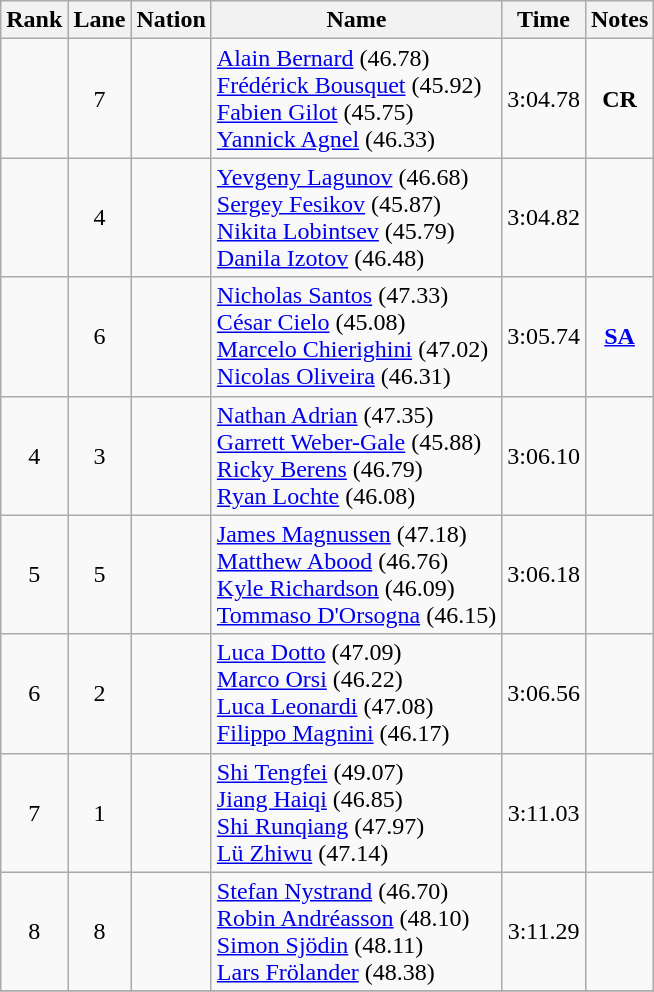<table class="wikitable sortable" style="text-align:center">
<tr>
<th>Rank</th>
<th>Lane</th>
<th>Nation</th>
<th>Name</th>
<th>Time</th>
<th>Notes</th>
</tr>
<tr>
<td></td>
<td>7</td>
<td align=left></td>
<td align=left><a href='#'>Alain Bernard</a> (46.78)<br><a href='#'>Frédérick Bousquet</a> (45.92)<br><a href='#'>Fabien Gilot</a> (45.75)<br><a href='#'>Yannick Agnel</a> (46.33)</td>
<td>3:04.78</td>
<td><strong>CR</strong></td>
</tr>
<tr>
<td></td>
<td>4</td>
<td align=left></td>
<td align=left><a href='#'>Yevgeny Lagunov</a> (46.68)<br><a href='#'>Sergey Fesikov</a> (45.87)<br><a href='#'>Nikita Lobintsev</a> (45.79)<br><a href='#'>Danila Izotov</a> (46.48)</td>
<td>3:04.82</td>
<td></td>
</tr>
<tr>
<td></td>
<td>6</td>
<td align=left></td>
<td align=left><a href='#'>Nicholas Santos</a> (47.33)<br><a href='#'>César Cielo</a> (45.08)<br><a href='#'>Marcelo Chierighini</a> (47.02)<br><a href='#'>Nicolas Oliveira</a> (46.31)</td>
<td>3:05.74</td>
<td><strong><a href='#'>SA</a></strong></td>
</tr>
<tr>
<td>4</td>
<td>3</td>
<td align=left></td>
<td align=left><a href='#'>Nathan Adrian</a> (47.35)<br><a href='#'>Garrett Weber-Gale</a> (45.88)<br><a href='#'>Ricky Berens</a> (46.79)<br><a href='#'>Ryan Lochte</a> (46.08)</td>
<td>3:06.10</td>
<td></td>
</tr>
<tr>
<td>5</td>
<td>5</td>
<td align=left></td>
<td align=left><a href='#'>James Magnussen</a> (47.18)<br><a href='#'>Matthew Abood</a> (46.76)<br><a href='#'>Kyle Richardson</a> (46.09)<br><a href='#'>Tommaso D'Orsogna</a> (46.15)</td>
<td>3:06.18</td>
<td></td>
</tr>
<tr>
<td>6</td>
<td>2</td>
<td align=left></td>
<td align=left><a href='#'>Luca Dotto</a> (47.09)<br><a href='#'>Marco Orsi</a> (46.22)<br><a href='#'>Luca Leonardi</a> (47.08)<br><a href='#'>Filippo Magnini</a> (46.17)</td>
<td>3:06.56</td>
<td></td>
</tr>
<tr>
<td>7</td>
<td>1</td>
<td align=left></td>
<td align=left><a href='#'>Shi Tengfei</a> (49.07)<br><a href='#'>Jiang Haiqi</a> (46.85)<br><a href='#'>Shi Runqiang</a> (47.97)<br><a href='#'>Lü Zhiwu</a> (47.14)</td>
<td>3:11.03</td>
<td></td>
</tr>
<tr>
<td>8</td>
<td>8</td>
<td align=left></td>
<td align=left><a href='#'>Stefan Nystrand</a> (46.70)<br><a href='#'>Robin Andréasson</a> (48.10)<br><a href='#'>Simon Sjödin</a> (48.11)<br><a href='#'>Lars Frölander</a> (48.38)</td>
<td>3:11.29</td>
<td></td>
</tr>
<tr>
</tr>
</table>
